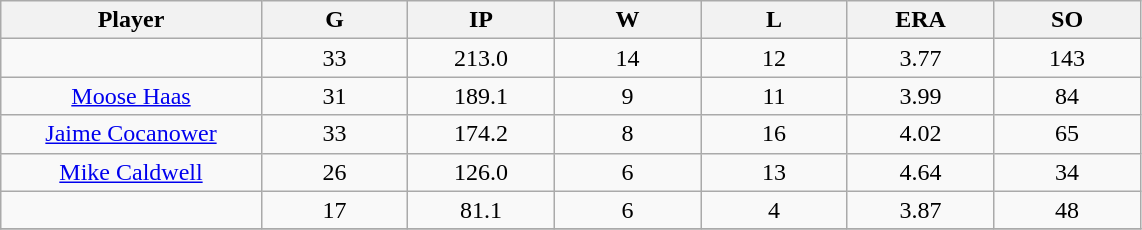<table class="wikitable sortable">
<tr>
<th bgcolor="#DDDDFF" width="16%">Player</th>
<th bgcolor="#DDDDFF" width="9%">G</th>
<th bgcolor="#DDDDFF" width="9%">IP</th>
<th bgcolor="#DDDDFF" width="9%">W</th>
<th bgcolor="#DDDDFF" width="9%">L</th>
<th bgcolor="#DDDDFF" width="9%">ERA</th>
<th bgcolor="#DDDDFF" width="9%">SO</th>
</tr>
<tr align="center">
<td></td>
<td>33</td>
<td>213.0</td>
<td>14</td>
<td>12</td>
<td>3.77</td>
<td>143</td>
</tr>
<tr align="center">
<td><a href='#'>Moose Haas</a></td>
<td>31</td>
<td>189.1</td>
<td>9</td>
<td>11</td>
<td>3.99</td>
<td>84</td>
</tr>
<tr align=center>
<td><a href='#'>Jaime Cocanower</a></td>
<td>33</td>
<td>174.2</td>
<td>8</td>
<td>16</td>
<td>4.02</td>
<td>65</td>
</tr>
<tr align=center>
<td><a href='#'>Mike Caldwell</a></td>
<td>26</td>
<td>126.0</td>
<td>6</td>
<td>13</td>
<td>4.64</td>
<td>34</td>
</tr>
<tr align=center>
<td></td>
<td>17</td>
<td>81.1</td>
<td>6</td>
<td>4</td>
<td>3.87</td>
<td>48</td>
</tr>
<tr align="center">
</tr>
</table>
